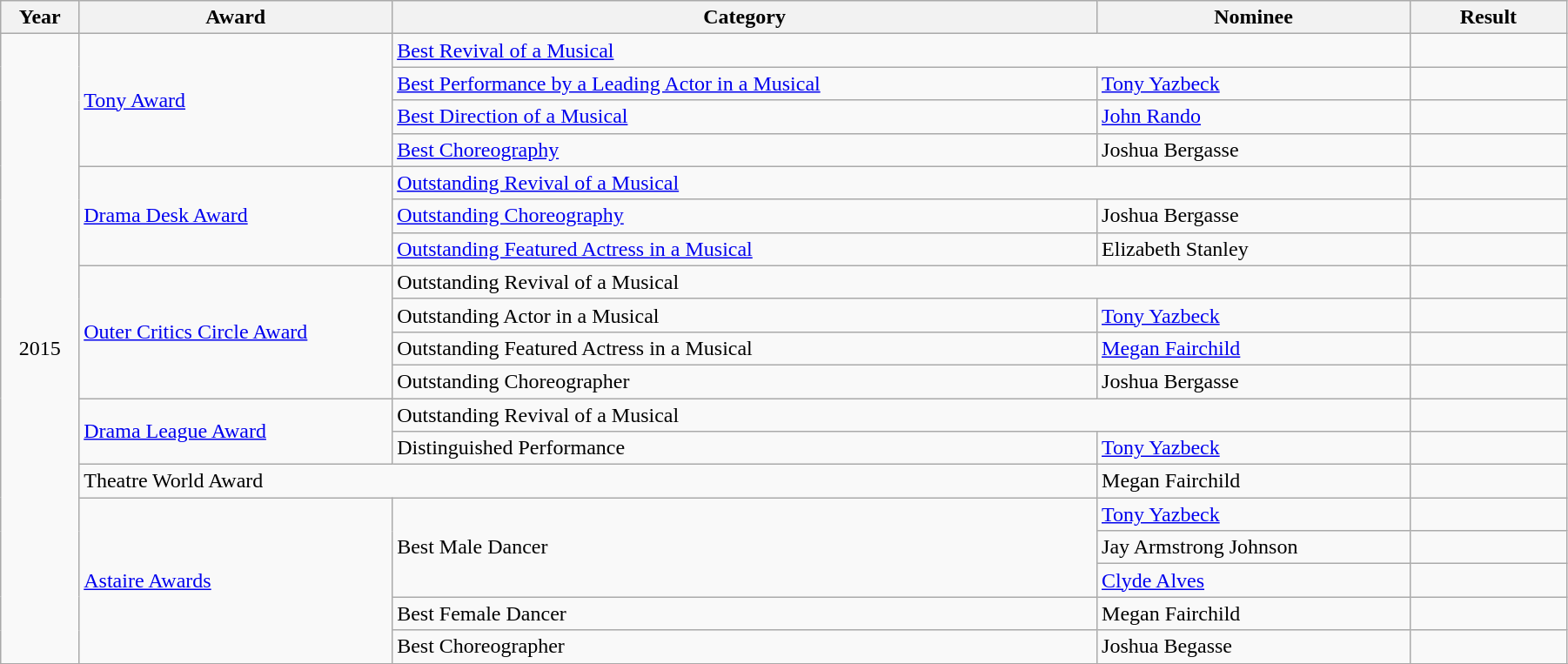<table class="wikitable" style="width:95%;">
<tr>
<th style="width:5%;">Year</th>
<th style="width:20%;">Award</th>
<th style="width:45%;">Category</th>
<th style="width:20%;">Nominee</th>
<th style="width:10%;">Result</th>
</tr>
<tr>
<td rowspan="19" style="text-align:center;">2015</td>
<td rowspan="4"><a href='#'>Tony Award</a></td>
<td colspan="2"><a href='#'>Best Revival of a Musical</a></td>
<td></td>
</tr>
<tr>
<td><a href='#'>Best Performance by a Leading Actor in a Musical</a></td>
<td><a href='#'>Tony Yazbeck</a></td>
<td></td>
</tr>
<tr>
<td><a href='#'>Best Direction of a Musical</a></td>
<td><a href='#'>John Rando</a></td>
<td></td>
</tr>
<tr>
<td><a href='#'>Best Choreography</a></td>
<td>Joshua Bergasse</td>
<td></td>
</tr>
<tr>
<td rowspan="3"><a href='#'>Drama Desk Award</a></td>
<td colspan="2"><a href='#'>Outstanding Revival of a Musical</a></td>
<td></td>
</tr>
<tr>
<td><a href='#'>Outstanding Choreography</a></td>
<td>Joshua Bergasse</td>
<td></td>
</tr>
<tr>
<td><a href='#'>Outstanding Featured Actress in a Musical</a></td>
<td>Elizabeth Stanley</td>
<td></td>
</tr>
<tr>
<td rowspan="4"><a href='#'>Outer Critics Circle Award</a></td>
<td colspan="2">Outstanding Revival of a Musical</td>
<td></td>
</tr>
<tr>
<td>Outstanding Actor in a Musical</td>
<td><a href='#'>Tony Yazbeck</a></td>
<td></td>
</tr>
<tr>
<td>Outstanding Featured Actress in a Musical</td>
<td><a href='#'>Megan Fairchild</a></td>
<td></td>
</tr>
<tr>
<td>Outstanding Choreographer</td>
<td>Joshua Bergasse</td>
<td></td>
</tr>
<tr>
<td rowspan="2"><a href='#'>Drama League Award</a></td>
<td colspan="2">Outstanding Revival of a Musical</td>
<td></td>
</tr>
<tr>
<td>Distinguished Performance</td>
<td><a href='#'>Tony Yazbeck</a></td>
<td></td>
</tr>
<tr>
<td colspan="2">Theatre World Award</td>
<td>Megan Fairchild</td>
<td></td>
</tr>
<tr>
<td rowspan="5"><a href='#'>Astaire Awards</a></td>
<td rowspan="3">Best Male Dancer</td>
<td><a href='#'>Tony Yazbeck</a></td>
<td></td>
</tr>
<tr>
<td>Jay Armstrong Johnson</td>
<td></td>
</tr>
<tr>
<td><a href='#'>Clyde Alves</a></td>
<td></td>
</tr>
<tr>
<td>Best Female Dancer</td>
<td>Megan Fairchild</td>
<td></td>
</tr>
<tr>
<td>Best Choreographer</td>
<td>Joshua Begasse</td>
<td></td>
</tr>
<tr>
</tr>
</table>
